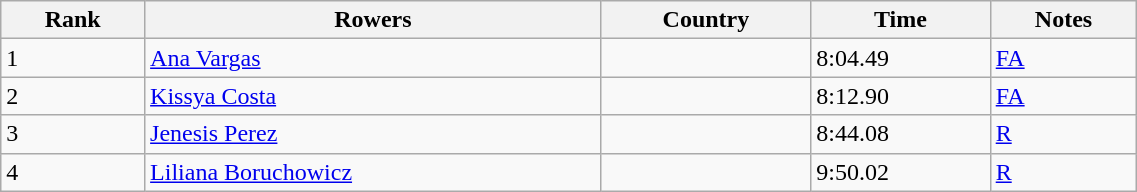<table class="wikitable" width=60%>
<tr>
<th>Rank</th>
<th>Rowers</th>
<th>Country</th>
<th>Time</th>
<th>Notes</th>
</tr>
<tr>
<td>1</td>
<td><a href='#'>Ana Vargas</a></td>
<td></td>
<td>8:04.49</td>
<td><a href='#'>FA</a></td>
</tr>
<tr>
<td>2</td>
<td><a href='#'>Kissya Costa</a></td>
<td></td>
<td>8:12.90</td>
<td><a href='#'>FA</a></td>
</tr>
<tr>
<td>3</td>
<td><a href='#'>Jenesis Perez</a></td>
<td></td>
<td>8:44.08</td>
<td><a href='#'>R</a></td>
</tr>
<tr>
<td>4</td>
<td><a href='#'>Liliana Boruchowicz</a></td>
<td></td>
<td>9:50.02</td>
<td><a href='#'>R</a></td>
</tr>
</table>
